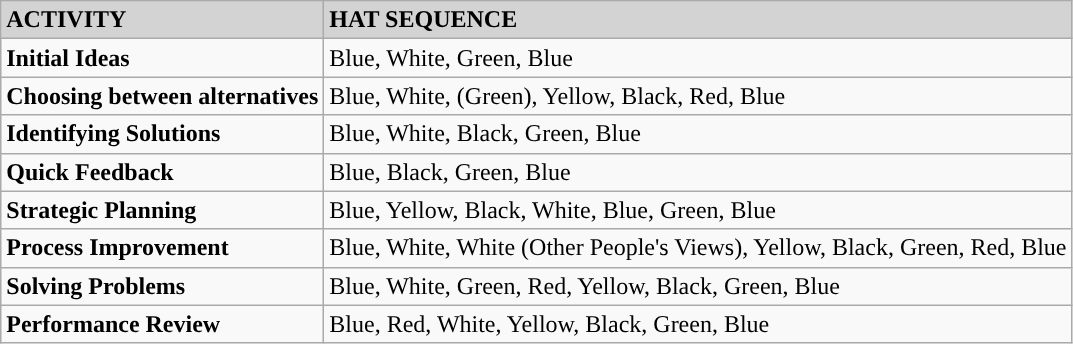<table class="wikitable">
<tr>
<td style="background:lightgrey;"><strong>ACTIVITY</strong></td>
<td style="background:lightgrey;"><strong>HAT SEQUENCE</strong></td>
</tr>
<tr>
<td><strong>Initial Ideas</strong></td>
<td>Blue, White, Green, Blue</td>
</tr>
<tr>
<td><strong>Choosing between alternatives</strong></td>
<td>Blue, White, (Green), Yellow, Black, Red, Blue</td>
</tr>
<tr>
<td><strong>Identifying Solutions</strong></td>
<td>Blue, White, Black, Green, Blue</td>
</tr>
<tr>
<td><strong>Quick Feedback</strong></td>
<td>Blue, Black, Green, Blue</td>
</tr>
<tr>
<td><strong>Strategic Planning</strong></td>
<td>Blue, Yellow, Black, White, Blue, Green, Blue</td>
</tr>
<tr>
<td><strong>Process Improvement</strong></td>
<td>Blue, White, White (Other People's Views), Yellow, Black, Green, Red, Blue</td>
</tr>
<tr>
<td><strong>Solving Problems</strong></td>
<td>Blue, White, Green, Red, Yellow, Black, Green, Blue</td>
</tr>
<tr>
<td><strong>Performance Review</strong></td>
<td>Blue, Red, White, Yellow, Black, Green, Blue</td>
</tr>
</table>
